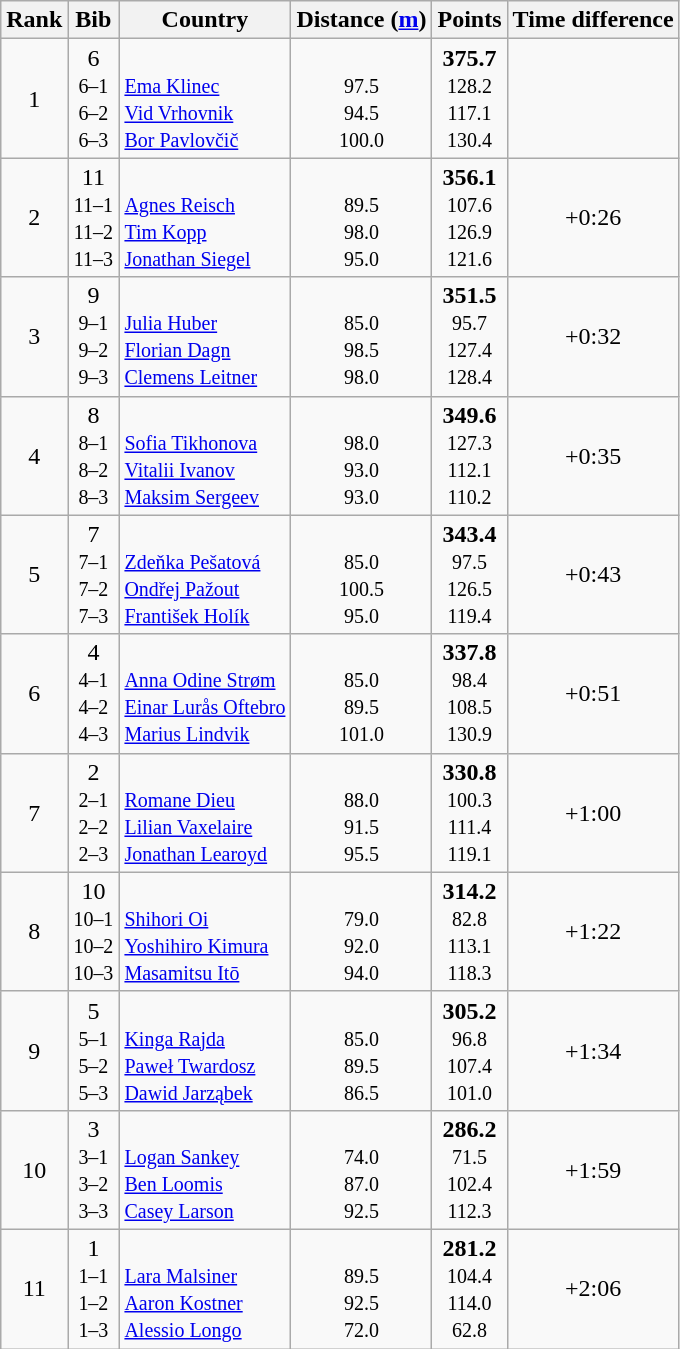<table class="wikitable sortable" style="text-align:center">
<tr>
<th>Rank</th>
<th>Bib</th>
<th>Country</th>
<th class="unsortable">Distance (<a href='#'>m</a>)</th>
<th>Points</th>
<th>Time difference</th>
</tr>
<tr>
<td>1</td>
<td>6<br><small>6–1<br>6–2<br>6–3</small></td>
<td align=left><br><small><a href='#'>Ema Klinec</a><br><a href='#'>Vid Vrhovnik</a><br><a href='#'>Bor Pavlovčič</a></small></td>
<td><br><small>97.5<br>94.5<br>100.0</small></td>
<td><strong>375.7</strong><br><small>128.2<br>117.1<br>130.4</small></td>
<td></td>
</tr>
<tr>
<td>2</td>
<td>11<br><small>11–1<br>11–2<br>11–3</small></td>
<td align=left><br><small><a href='#'>Agnes Reisch</a><br><a href='#'>Tim Kopp</a><br><a href='#'>Jonathan Siegel</a></small></td>
<td><br><small>89.5<br>98.0<br>95.0</small></td>
<td><strong>356.1</strong><br><small>107.6<br>126.9<br>121.6</small></td>
<td>+0:26</td>
</tr>
<tr>
<td>3</td>
<td>9<br><small>9–1<br>9–2<br>9–3</small></td>
<td align=left><br><small><a href='#'>Julia Huber</a><br><a href='#'>Florian Dagn</a><br><a href='#'>Clemens Leitner</a></small></td>
<td><br><small>85.0<br>98.5<br>98.0</small></td>
<td><strong>351.5</strong><br><small>95.7<br>127.4<br>128.4</small></td>
<td>+0:32</td>
</tr>
<tr>
<td>4</td>
<td>8<br><small>8–1<br>8–2<br>8–3</small></td>
<td align=left><br><small><a href='#'>Sofia Tikhonova</a><br><a href='#'>Vitalii Ivanov</a><br><a href='#'>Maksim Sergeev</a></small></td>
<td><br><small>98.0<br>93.0<br>93.0</small></td>
<td><strong>349.6</strong><br><small>127.3<br>112.1<br>110.2</small></td>
<td>+0:35</td>
</tr>
<tr>
<td>5</td>
<td>7<br><small>7–1<br>7–2<br>7–3</small></td>
<td align=left><br><small><a href='#'>Zdeňka Pešatová</a><br><a href='#'>Ondřej Pažout</a><br><a href='#'>František Holík</a></small></td>
<td><br><small>85.0<br>100.5<br>95.0</small></td>
<td><strong>343.4</strong><br><small>97.5<br>126.5<br>119.4</small></td>
<td>+0:43</td>
</tr>
<tr>
<td>6</td>
<td>4<br><small>4–1<br>4–2<br>4–3</small></td>
<td align=left><br><small><a href='#'>Anna Odine Strøm</a><br><a href='#'>Einar Lurås Oftebro</a><br><a href='#'>Marius Lindvik</a></small></td>
<td><br><small>85.0<br>89.5<br>101.0</small></td>
<td><strong>337.8</strong><br><small>98.4<br>108.5<br>130.9</small></td>
<td>+0:51</td>
</tr>
<tr>
<td>7</td>
<td>2<br><small>2–1<br>2–2<br>2–3</small></td>
<td align=left><br><small><a href='#'>Romane Dieu</a><br><a href='#'>Lilian Vaxelaire</a><br><a href='#'>Jonathan Learoyd</a></small></td>
<td><br><small>88.0<br>91.5<br>95.5</small></td>
<td><strong>330.8</strong><br><small>100.3<br>111.4<br>119.1</small></td>
<td>+1:00</td>
</tr>
<tr>
<td>8</td>
<td>10<br><small>10–1<br>10–2<br>10–3</small></td>
<td align=left><br><small><a href='#'>Shihori Oi</a><br><a href='#'>Yoshihiro Kimura</a><br><a href='#'>Masamitsu Itō</a></small></td>
<td><br><small>79.0<br>92.0<br>94.0</small></td>
<td><strong>314.2</strong><br><small>82.8<br>113.1<br>118.3</small></td>
<td>+1:22</td>
</tr>
<tr>
<td>9</td>
<td>5<br><small>5–1<br>5–2<br>5–3</small></td>
<td align=left><br><small><a href='#'>Kinga Rajda</a><br><a href='#'>Paweł Twardosz</a><br><a href='#'>Dawid Jarząbek</a></small></td>
<td><br><small>85.0<br>89.5<br>86.5</small></td>
<td><strong>305.2</strong><br><small>96.8<br>107.4<br>101.0</small></td>
<td>+1:34</td>
</tr>
<tr>
<td>10</td>
<td>3<br><small>3–1<br>3–2<br>3–3</small></td>
<td align=left><br><small><a href='#'>Logan Sankey</a><br><a href='#'>Ben Loomis</a><br><a href='#'>Casey Larson</a></small></td>
<td><br><small>74.0<br>87.0<br>92.5</small></td>
<td><strong>286.2</strong><br><small>71.5 <br>102.4<br>112.3</small></td>
<td>+1:59</td>
</tr>
<tr>
<td>11</td>
<td>1<br><small>1–1<br>1–2<br>1–3</small></td>
<td align=left><br><small><a href='#'>Lara Malsiner</a><br><a href='#'>Aaron Kostner</a><br><a href='#'>Alessio Longo</a></small></td>
<td><br><small>89.5<br>92.5<br>72.0</small></td>
<td><strong>281.2</strong><br><small>104.4<br>114.0<br>62.8</small></td>
<td>+2:06</td>
</tr>
</table>
